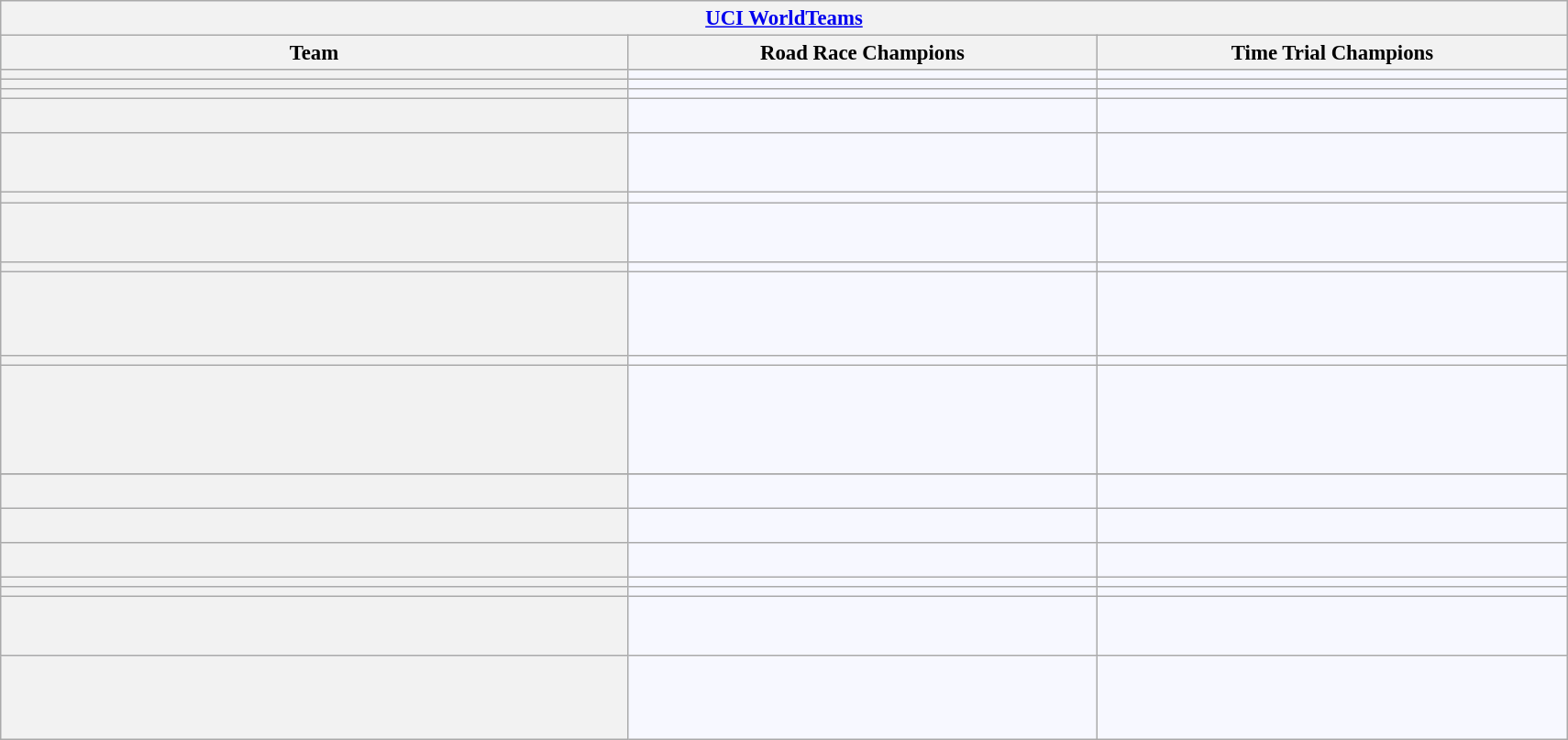<table class="wikitable sortable"  style="background:#f7f8ff; font-size:95%; border:gray solid 1px; width:75em; margin-bottom:0">
<tr>
<th scope="col" colspan="3"><a href='#'>UCI WorldTeams</a></th>
</tr>
<tr style="background:#ccc; text-align:center;">
<th scope="col" width="40%">Team</th>
<th scope="col" width="30%">Road Race Champions</th>
<th scope="col" width="30%">Time Trial Champions</th>
</tr>
<tr>
<th scope="row"></th>
<td></td>
<td></td>
</tr>
<tr>
<th scope="row"></th>
<td></td>
<td></td>
</tr>
<tr>
<th scope="row"></th>
<td></td>
<td></td>
</tr>
<tr>
<th scope="row"></th>
<td> <br> </td>
<td> </td>
</tr>
<tr>
<th scope="row"></th>
<td> </td>
<td> <br> <br> </td>
</tr>
<tr>
<th scope="row"></th>
<td></td>
<td></td>
</tr>
<tr>
<th scope="row"></th>
<td> <br> <br> </td>
<td> <br> <br> </td>
</tr>
<tr>
<th scope="row"></th>
<td> </td>
<td></td>
</tr>
<tr>
<th scope="row"></th>
<td> </td>
<td>  <br> <br> <br> </td>
</tr>
<tr>
<th scope="row"></th>
<td></td>
<td> </td>
</tr>
<tr>
<th scope="row"></th>
<td> <br>  <br>  <br> <br> </td>
<td> <br> <br> </td>
</tr>
<tr>
</tr>
<tr>
<th scope="row"></th>
<td> <br> </td>
<td></td>
</tr>
<tr>
<th scope="row"></th>
<td> </td>
<td>  <br> </td>
</tr>
<tr>
<th scope="row"></th>
<td>  <br>  </td>
<td>  <br>  </td>
</tr>
<tr>
<th scope="row"></th>
<td></td>
<td> </td>
</tr>
<tr>
<th scope="row"></th>
<td></td>
<td></td>
</tr>
<tr>
<th scope="row"></th>
<td> <br> </td>
<td> <br>  <br> </td>
</tr>
<tr>
<th scope="row"></th>
<td> <br>   <br>  </td>
<td>  <br>  <br>   <br>  </td>
</tr>
</table>
